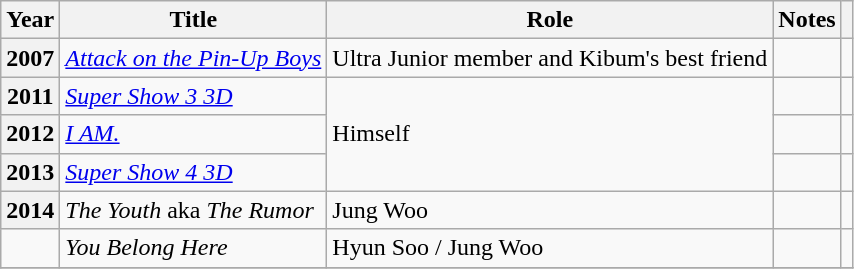<table class="wikitable  plainrowheaders">
<tr>
<th scope="col">Year</th>
<th scope="col">Title</th>
<th scope="col">Role</th>
<th scope="col">Notes</th>
<th scope="col" class="unsortable"></th>
</tr>
<tr>
<th scope="row">2007</th>
<td><em><a href='#'>Attack on the Pin-Up Boys</a></em></td>
<td>Ultra Junior member and Kibum's best friend</td>
<td></td>
<td></td>
</tr>
<tr>
<th scope="row">2011</th>
<td><em><a href='#'>Super Show 3 3D</a></em></td>
<td rowspan="3">Himself</td>
<td></td>
<td></td>
</tr>
<tr>
<th scope="row">2012</th>
<td><em><a href='#'>I AM.</a></em></td>
<td></td>
<td></td>
</tr>
<tr>
<th scope="row">2013</th>
<td><em><a href='#'>Super Show 4 3D</a></em></td>
<td></td>
<td></td>
</tr>
<tr>
<th scope="row">2014</th>
<td><em>The Youth</em> aka <em>The Rumor</em></td>
<td>Jung Woo</td>
<td></td>
<td></td>
</tr>
<tr>
<td></td>
<td><em>You Belong Here</em></td>
<td>Hyun Soo / Jung Woo</td>
<td></td>
<td></td>
</tr>
<tr>
</tr>
</table>
